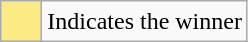<table class="wikitable">
<tr>
<th scope="row" style="text-align:center; background:#FAEB86; height:20px; width:20px"></th>
<td>Indicates the winner</td>
</tr>
</table>
